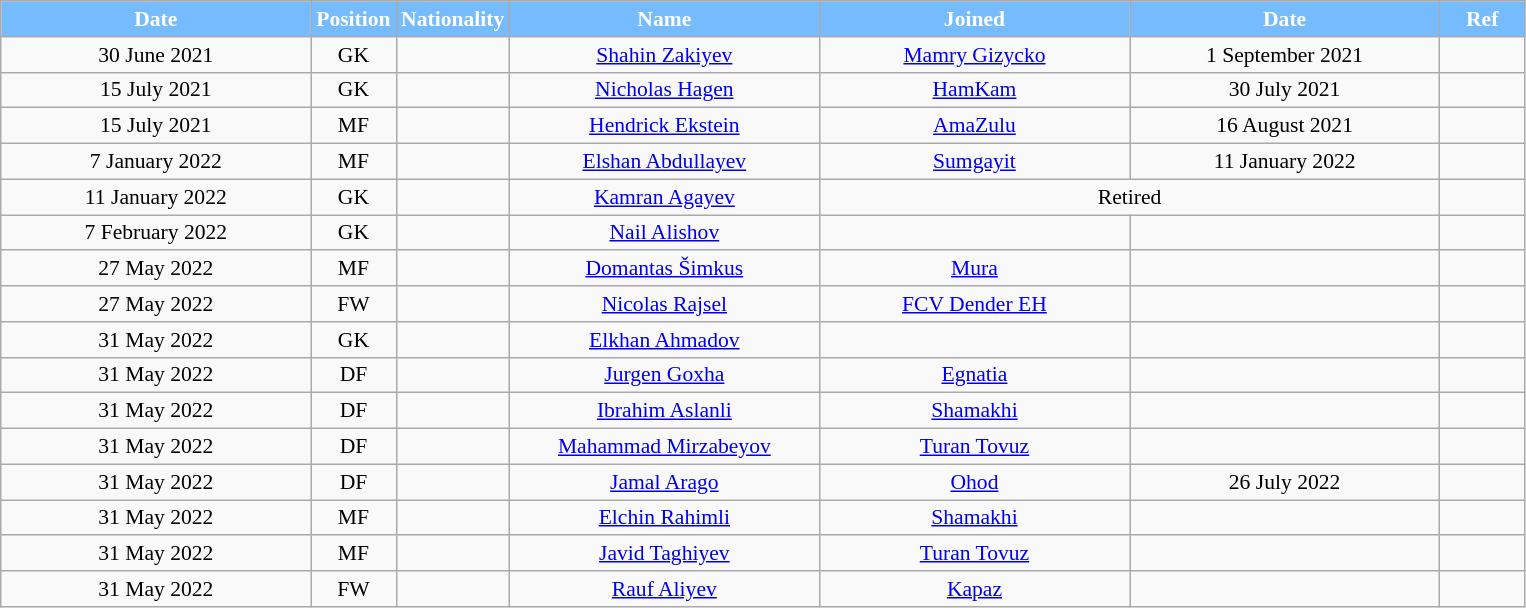<table class="wikitable"  style="text-align:center; font-size:90%; ">
<tr>
<th style="background:#77BBFF; color:#FFFFFF; width:200px;">Date</th>
<th style="background:#77BBFF; color:#FFFFFF; width:50px;">Position</th>
<th style="background:#77BBFF; color:#FFFFFF; width:50px;">Nationality</th>
<th style="background:#77BBFF; color:#FFFFFF; width:200px;">Name</th>
<th style="background:#77BBFF; color:#FFFFFF; width:200px;">Joined</th>
<th style="background:#77BBFF; color:#FFFFFF; width:200px;">Date</th>
<th style="background:#77BBFF; color:#FFFFFF; width:50px;">Ref</th>
</tr>
<tr>
<td>30 June 2021</td>
<td>GK</td>
<td></td>
<td><a href='#'>Shahin Zakiyev</a></td>
<td><a href='#'>Mamry Gizycko</a></td>
<td>1 September 2021</td>
<td></td>
</tr>
<tr>
<td>15 July 2021</td>
<td>GK</td>
<td></td>
<td><a href='#'>Nicholas Hagen</a></td>
<td><a href='#'>HamKam</a></td>
<td>30 July 2021</td>
<td></td>
</tr>
<tr>
<td>15 July 2021</td>
<td>MF</td>
<td></td>
<td><a href='#'>Hendrick Ekstein</a></td>
<td><a href='#'>AmaZulu</a></td>
<td>16 August 2021</td>
<td></td>
</tr>
<tr>
<td>7 January 2022</td>
<td>MF</td>
<td></td>
<td><a href='#'>Elshan Abdullayev</a></td>
<td><a href='#'>Sumgayit</a></td>
<td>11 January 2022</td>
<td></td>
</tr>
<tr>
<td>11 January 2022</td>
<td>GK</td>
<td></td>
<td><a href='#'>Kamran Agayev</a></td>
<td colspan="2">Retired</td>
<td></td>
</tr>
<tr>
<td>7 February 2022</td>
<td>GK</td>
<td></td>
<td><a href='#'>Nail Alishov</a></td>
<td></td>
<td></td>
<td></td>
</tr>
<tr>
<td>27 May 2022</td>
<td>MF</td>
<td></td>
<td><a href='#'>Domantas Šimkus</a></td>
<td><a href='#'>Mura</a></td>
<td></td>
<td></td>
</tr>
<tr>
<td>27 May 2022</td>
<td>FW</td>
<td></td>
<td><a href='#'>Nicolas Rajsel</a></td>
<td><a href='#'>FCV Dender EH</a></td>
<td></td>
<td></td>
</tr>
<tr>
<td>31 May 2022</td>
<td>GK</td>
<td></td>
<td><a href='#'>Elkhan Ahmadov</a></td>
<td></td>
<td></td>
<td></td>
</tr>
<tr>
<td>31 May 2022</td>
<td>DF</td>
<td></td>
<td><a href='#'>Jurgen Goxha</a></td>
<td><a href='#'>Egnatia</a></td>
<td></td>
<td></td>
</tr>
<tr>
<td>31 May 2022</td>
<td>DF</td>
<td></td>
<td><a href='#'>Ibrahim Aslanli</a></td>
<td><a href='#'>Shamakhi</a></td>
<td></td>
<td></td>
</tr>
<tr>
<td>31 May 2022</td>
<td>DF</td>
<td></td>
<td><a href='#'>Mahammad Mirzabeyov</a></td>
<td><a href='#'>Turan Tovuz</a></td>
<td></td>
<td></td>
</tr>
<tr>
<td>31 May 2022</td>
<td>DF</td>
<td></td>
<td><a href='#'>Jamal Arago</a></td>
<td><a href='#'>Ohod</a></td>
<td>26 July 2022</td>
<td></td>
</tr>
<tr>
<td>31 May 2022</td>
<td>MF</td>
<td></td>
<td><a href='#'>Elchin Rahimli</a></td>
<td><a href='#'>Shamakhi</a></td>
<td></td>
<td></td>
</tr>
<tr>
<td>31 May 2022</td>
<td>MF</td>
<td></td>
<td><a href='#'>Javid Taghiyev</a></td>
<td><a href='#'>Turan Tovuz</a></td>
<td></td>
<td></td>
</tr>
<tr>
<td>31 May 2022</td>
<td>FW</td>
<td></td>
<td><a href='#'>Rauf Aliyev</a></td>
<td><a href='#'>Kapaz</a></td>
<td></td>
<td></td>
</tr>
</table>
